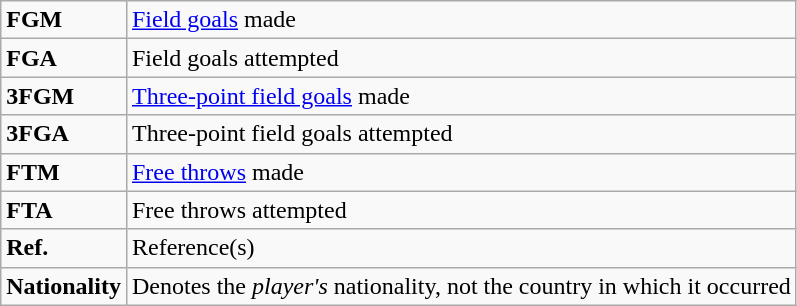<table class="wikitable">
<tr>
<td><strong>FGM</strong></td>
<td><a href='#'>Field goals</a> made</td>
</tr>
<tr>
<td><strong>FGA</strong></td>
<td>Field goals attempted</td>
</tr>
<tr>
<td><strong>3FGM</strong></td>
<td><a href='#'>Three-point field goals</a> made</td>
</tr>
<tr>
<td><strong>3FGA</strong></td>
<td>Three-point field goals attempted</td>
</tr>
<tr>
<td><strong>FTM</strong></td>
<td><a href='#'>Free throws</a> made</td>
</tr>
<tr>
<td><strong>FTA</strong></td>
<td>Free throws attempted</td>
</tr>
<tr>
<td><strong>Ref.</strong></td>
<td>Reference(s)</td>
</tr>
<tr>
<td><strong>Nationality</strong></td>
<td>Denotes the <em>player's</em> nationality, not the country in which it occurred</td>
</tr>
</table>
